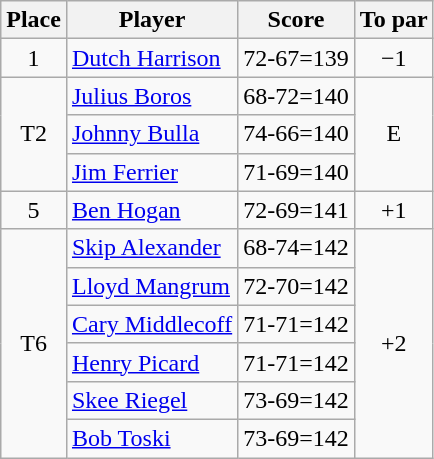<table class=wikitable>
<tr>
<th>Place</th>
<th>Player</th>
<th>Score</th>
<th>To par</th>
</tr>
<tr>
<td align=center>1</td>
<td> <a href='#'>Dutch Harrison</a></td>
<td>72-67=139</td>
<td align=center>−1</td>
</tr>
<tr>
<td rowspan=3 align=center>T2</td>
<td> <a href='#'>Julius Boros</a></td>
<td>68-72=140</td>
<td rowspan=3 align=center>E</td>
</tr>
<tr>
<td> <a href='#'>Johnny Bulla</a></td>
<td>74-66=140</td>
</tr>
<tr>
<td> <a href='#'>Jim Ferrier</a></td>
<td>71-69=140</td>
</tr>
<tr>
<td align=center>5</td>
<td> <a href='#'>Ben Hogan</a></td>
<td>72-69=141</td>
<td align=center>+1</td>
</tr>
<tr>
<td rowspan=6 align=center>T6</td>
<td> <a href='#'>Skip Alexander</a></td>
<td>68-74=142</td>
<td rowspan=6 align=center>+2</td>
</tr>
<tr>
<td> <a href='#'>Lloyd Mangrum</a></td>
<td>72-70=142</td>
</tr>
<tr>
<td> <a href='#'>Cary Middlecoff</a></td>
<td>71-71=142</td>
</tr>
<tr>
<td> <a href='#'>Henry Picard</a></td>
<td>71-71=142</td>
</tr>
<tr>
<td> <a href='#'>Skee Riegel</a></td>
<td>73-69=142</td>
</tr>
<tr>
<td> <a href='#'>Bob Toski</a></td>
<td>73-69=142</td>
</tr>
</table>
